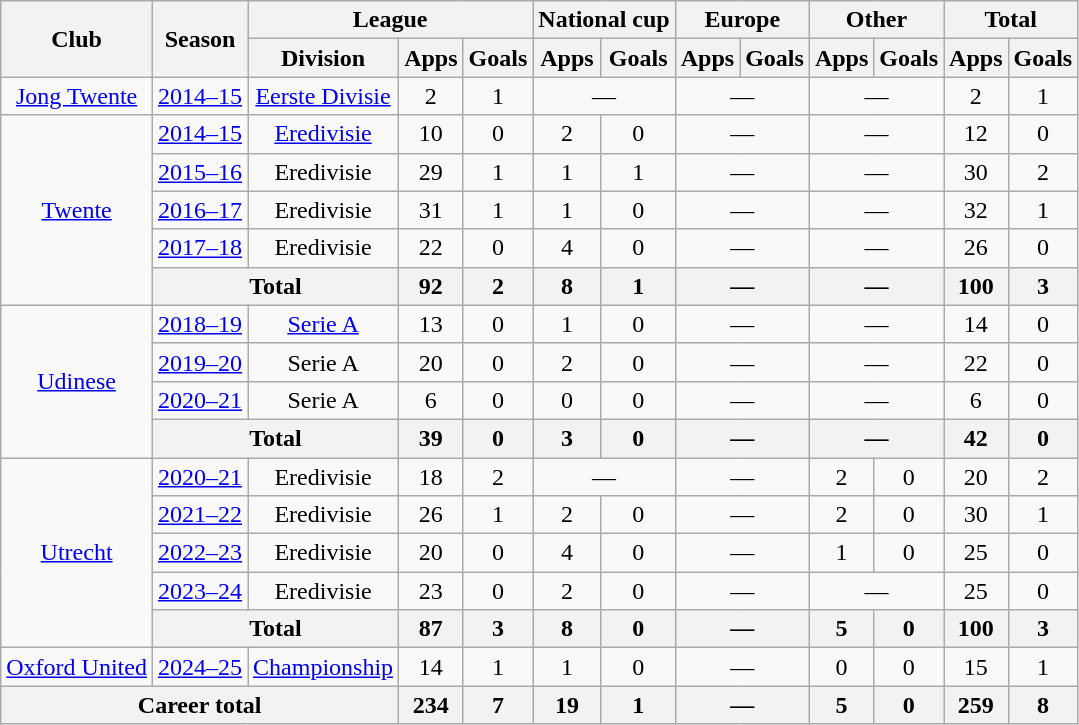<table class="wikitable" style="text-align:center">
<tr>
<th rowspan="2">Club</th>
<th rowspan="2">Season</th>
<th colspan="3">League</th>
<th colspan="2">National cup</th>
<th colspan="2">Europe</th>
<th colspan="2">Other</th>
<th colspan="2">Total</th>
</tr>
<tr>
<th>Division</th>
<th>Apps</th>
<th>Goals</th>
<th>Apps</th>
<th>Goals</th>
<th>Apps</th>
<th>Goals</th>
<th>Apps</th>
<th>Goals</th>
<th>Apps</th>
<th>Goals</th>
</tr>
<tr>
<td><a href='#'>Jong Twente</a></td>
<td><a href='#'>2014–15</a></td>
<td><a href='#'>Eerste Divisie</a></td>
<td>2</td>
<td>1</td>
<td colspan="2">—</td>
<td colspan="2">—</td>
<td colspan="2">—</td>
<td>2</td>
<td>1</td>
</tr>
<tr>
<td rowspan="5"><a href='#'>Twente</a></td>
<td><a href='#'>2014–15</a></td>
<td><a href='#'>Eredivisie</a></td>
<td>10</td>
<td>0</td>
<td>2</td>
<td>0</td>
<td colspan="2">—</td>
<td colspan="2">—</td>
<td>12</td>
<td>0</td>
</tr>
<tr>
<td><a href='#'>2015–16</a></td>
<td>Eredivisie</td>
<td>29</td>
<td>1</td>
<td>1</td>
<td>1</td>
<td colspan="2">—</td>
<td colspan="2">—</td>
<td>30</td>
<td>2</td>
</tr>
<tr>
<td><a href='#'>2016–17</a></td>
<td>Eredivisie</td>
<td>31</td>
<td>1</td>
<td>1</td>
<td>0</td>
<td colspan="2">—</td>
<td colspan="2">—</td>
<td>32</td>
<td>1</td>
</tr>
<tr>
<td><a href='#'>2017–18</a></td>
<td>Eredivisie</td>
<td>22</td>
<td>0</td>
<td>4</td>
<td>0</td>
<td colspan="2">—</td>
<td colspan="2">—</td>
<td>26</td>
<td>0</td>
</tr>
<tr>
<th colspan="2">Total</th>
<th>92</th>
<th>2</th>
<th>8</th>
<th>1</th>
<th colspan="2">—</th>
<th colspan="2">—</th>
<th>100</th>
<th>3</th>
</tr>
<tr>
<td rowspan="4"><a href='#'>Udinese</a></td>
<td><a href='#'>2018–19</a></td>
<td><a href='#'>Serie A</a></td>
<td>13</td>
<td>0</td>
<td>1</td>
<td>0</td>
<td colspan="2">—</td>
<td colspan="2">—</td>
<td>14</td>
<td>0</td>
</tr>
<tr>
<td><a href='#'>2019–20</a></td>
<td>Serie A</td>
<td>20</td>
<td>0</td>
<td>2</td>
<td>0</td>
<td colspan="2">—</td>
<td colspan="2">—</td>
<td>22</td>
<td>0</td>
</tr>
<tr>
<td><a href='#'>2020–21</a></td>
<td>Serie A</td>
<td>6</td>
<td>0</td>
<td>0</td>
<td>0</td>
<td colspan="2">—</td>
<td colspan="2">—</td>
<td>6</td>
<td>0</td>
</tr>
<tr>
<th colspan="2">Total</th>
<th>39</th>
<th>0</th>
<th>3</th>
<th>0</th>
<th colspan="2">—</th>
<th colspan="2">—</th>
<th>42</th>
<th>0</th>
</tr>
<tr>
<td rowspan="5"><a href='#'>Utrecht</a></td>
<td><a href='#'>2020–21</a></td>
<td>Eredivisie</td>
<td>18</td>
<td>2</td>
<td colspan="2">—</td>
<td colspan="2">—</td>
<td>2</td>
<td>0</td>
<td>20</td>
<td>2</td>
</tr>
<tr>
<td><a href='#'>2021–22</a></td>
<td>Eredivisie</td>
<td>26</td>
<td>1</td>
<td>2</td>
<td>0</td>
<td colspan="2">—</td>
<td>2</td>
<td>0</td>
<td>30</td>
<td>1</td>
</tr>
<tr>
<td><a href='#'>2022–23</a></td>
<td>Eredivisie</td>
<td>20</td>
<td>0</td>
<td>4</td>
<td>0</td>
<td colspan="2">—</td>
<td>1</td>
<td>0</td>
<td>25</td>
<td>0</td>
</tr>
<tr>
<td><a href='#'>2023–24</a></td>
<td>Eredivisie</td>
<td>23</td>
<td>0</td>
<td>2</td>
<td>0</td>
<td colspan="2">—</td>
<td colspan="2">—</td>
<td>25</td>
<td>0</td>
</tr>
<tr>
<th colspan="2">Total</th>
<th>87</th>
<th>3</th>
<th>8</th>
<th>0</th>
<th colspan="2">—</th>
<th>5</th>
<th>0</th>
<th>100</th>
<th>3</th>
</tr>
<tr>
<td><a href='#'>Oxford United</a></td>
<td><a href='#'>2024–25</a></td>
<td><a href='#'>Championship</a></td>
<td>14</td>
<td>1</td>
<td>1</td>
<td>0</td>
<td colspan="2">—</td>
<td>0</td>
<td>0</td>
<td>15</td>
<td>1</td>
</tr>
<tr>
<th colspan="3">Career total</th>
<th>234</th>
<th>7</th>
<th>19</th>
<th>1</th>
<th colspan="2">—</th>
<th>5</th>
<th>0</th>
<th>259</th>
<th>8</th>
</tr>
</table>
